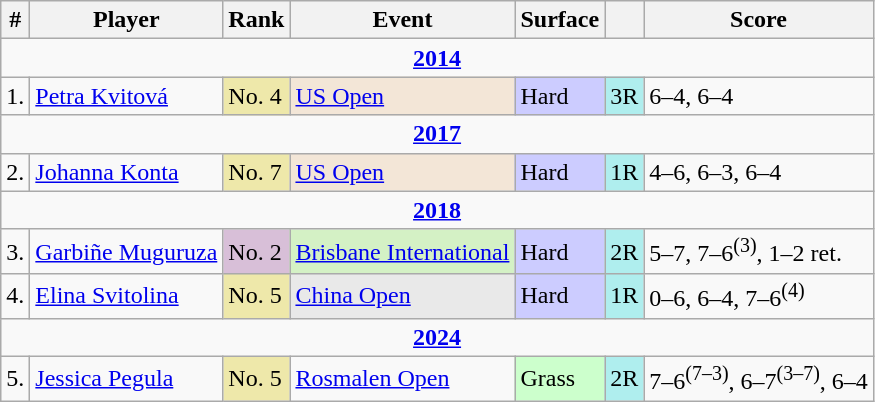<table class="wikitable sortable">
<tr>
<th>#</th>
<th>Player</th>
<th>Rank</th>
<th>Event</th>
<th>Surface</th>
<th></th>
<th class="unsortable">Score</th>
</tr>
<tr>
<td colspan=7 style=text-align:center><strong><a href='#'>2014</a></strong></td>
</tr>
<tr>
<td>1.</td>
<td> <a href='#'>Petra Kvitová</a></td>
<td bgcolor=EEE8AA>No. 4</td>
<td bgcolor=f3e6d7><a href='#'>US Open</a></td>
<td style="background:#ccf;">Hard</td>
<td bgcolor=AFEEEE>3R</td>
<td>6–4, 6–4</td>
</tr>
<tr>
<td colspan=7 style=text-align:center><strong><a href='#'>2017</a></strong></td>
</tr>
<tr>
<td>2.</td>
<td> <a href='#'>Johanna Konta</a></td>
<td bgcolor=EEE8AA>No. 7</td>
<td bgcolor=f3e6d7><a href='#'>US Open</a></td>
<td style="background:#ccf;">Hard</td>
<td bgcolor=AFEEEE>1R</td>
<td>4–6, 6–3, 6–4</td>
</tr>
<tr>
<td colspan=7 style=text-align:center><strong><a href='#'>2018</a></strong></td>
</tr>
<tr>
<td>3.</td>
<td> <a href='#'>Garbiñe Muguruza</a></td>
<td style="background:thistle;">No. 2</td>
<td bgcolor=d4f1c5><a href='#'>Brisbane International</a></td>
<td style="background:#ccf;">Hard</td>
<td bgcolor=AFEEEE>2R</td>
<td>5–7, 7–6<sup>(3)</sup>, 1–2 ret.</td>
</tr>
<tr>
<td>4.</td>
<td> <a href='#'>Elina Svitolina</a></td>
<td bgcolor=EEE8AA>No. 5</td>
<td bgcolor=e9e9e9><a href='#'>China Open</a></td>
<td style="background:#ccf;">Hard</td>
<td bgcolor=AFEEEE>1R</td>
<td>0–6, 6–4, 7–6<sup>(4)</sup></td>
</tr>
<tr>
<td colspan=7 style=text-align:center><strong><a href='#'>2024</a></strong></td>
</tr>
<tr>
<td>5.</td>
<td> <a href='#'>Jessica Pegula</a></td>
<td bgcolor=EEE8AA>No. 5</td>
<td bgcolor=><a href='#'>Rosmalen Open</a></td>
<td style="background:#ccffcc">Grass</td>
<td bgcolor=AFEEEE>2R</td>
<td>7–6<sup>(7–3)</sup>, 6–7<sup>(3–7)</sup>, 6–4</td>
</tr>
</table>
